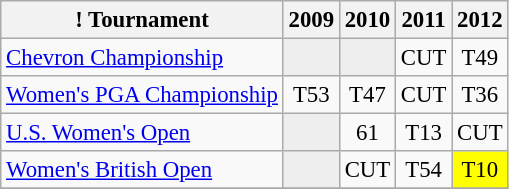<table class="wikitable" style="font-size:95%;text-align:center;">
<tr>
<th>! Tournament</th>
<th>2009</th>
<th>2010</th>
<th>2011</th>
<th>2012</th>
</tr>
<tr>
<td align=left><a href='#'>Chevron Championship</a></td>
<td style="background:#eeeeee;"></td>
<td style="background:#eeeeee;"></td>
<td>CUT</td>
<td>T49</td>
</tr>
<tr>
<td align=left><a href='#'>Women's PGA Championship</a></td>
<td>T53</td>
<td>T47</td>
<td>CUT</td>
<td>T36</td>
</tr>
<tr>
<td align=left><a href='#'>U.S. Women's Open</a></td>
<td style="background:#eeeeee;"></td>
<td>61</td>
<td>T13</td>
<td>CUT</td>
</tr>
<tr>
<td align=left><a href='#'>Women's British Open</a></td>
<td style="background:#eeeeee;"></td>
<td>CUT</td>
<td>T54</td>
<td style="background:yellow;">T10</td>
</tr>
<tr>
</tr>
</table>
